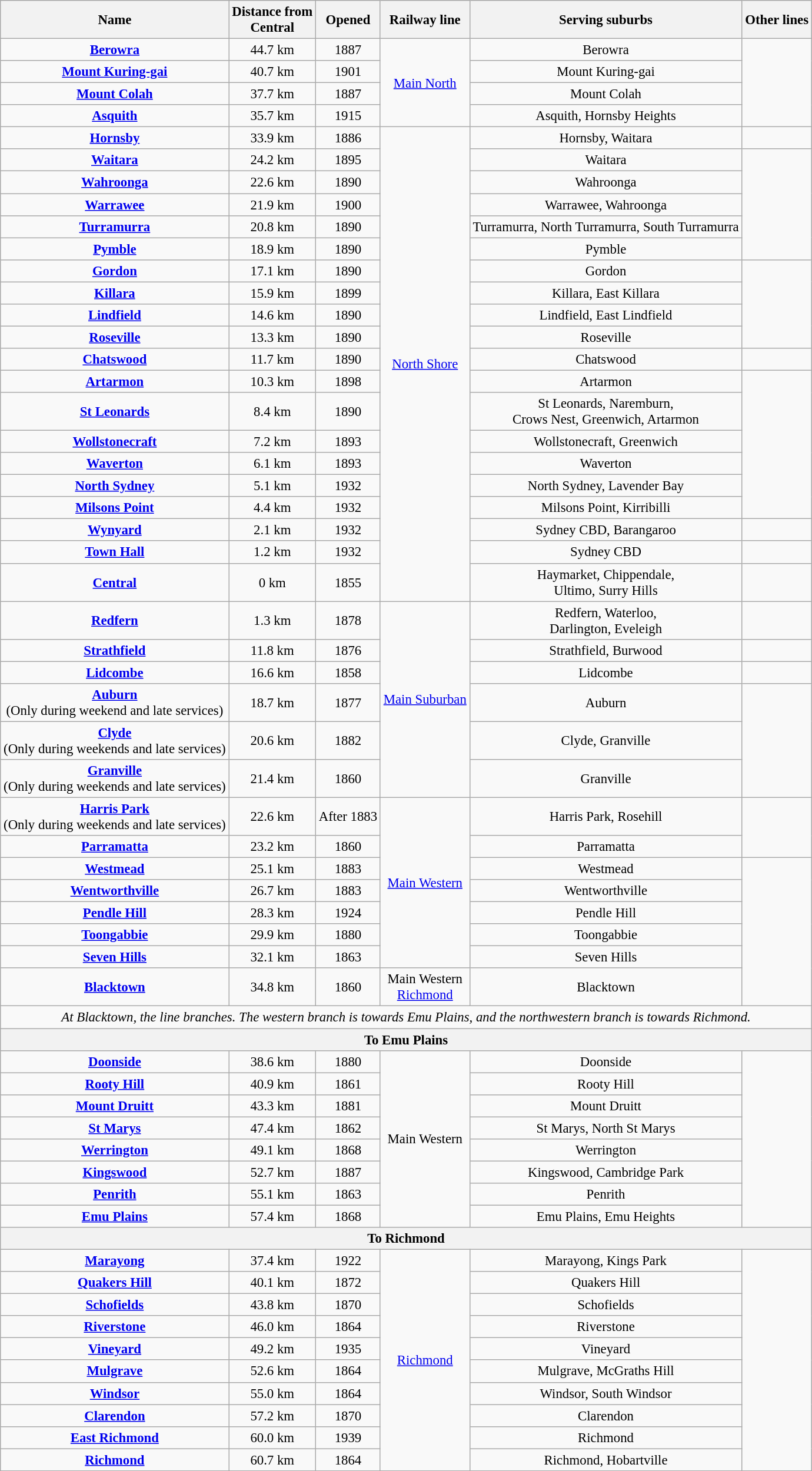<table class="wikitable" style="font-size:95%; text-align:center;">
<tr>
<th>Name</th>
<th>Distance from<br>Central<br></th>
<th>Opened<br></th>
<th>Railway line</th>
<th>Serving suburbs</th>
<th>Other lines</th>
</tr>
<tr>
<td><strong><a href='#'>Berowra</a></strong></td>
<td>44.7 km</td>
<td>1887</td>
<td rowspan=4><a href='#'>Main North</a></td>
<td>Berowra</td>
<td rowspan=4></td>
</tr>
<tr>
<td><strong><a href='#'>Mount Kuring-gai</a></strong></td>
<td>40.7 km</td>
<td>1901</td>
<td>Mount Kuring-gai</td>
</tr>
<tr>
<td><strong><a href='#'>Mount Colah</a></strong></td>
<td>37.7 km</td>
<td>1887</td>
<td>Mount Colah</td>
</tr>
<tr>
<td><strong><a href='#'>Asquith</a></strong></td>
<td>35.7 km</td>
<td>1915</td>
<td>Asquith, Hornsby Heights</td>
</tr>
<tr>
<td><strong><a href='#'>Hornsby</a></strong></td>
<td>33.9 km</td>
<td>1886</td>
<td rowspan=20><a href='#'>North Shore</a></td>
<td>Hornsby, Waitara</td>
<td></td>
</tr>
<tr>
<td><strong><a href='#'>Waitara</a></strong></td>
<td>24.2 km</td>
<td>1895</td>
<td>Waitara</td>
<td rowspan=5></td>
</tr>
<tr>
<td><strong><a href='#'>Wahroonga</a></strong></td>
<td>22.6 km</td>
<td>1890</td>
<td>Wahroonga</td>
</tr>
<tr>
<td><strong><a href='#'>Warrawee</a></strong></td>
<td>21.9 km</td>
<td>1900</td>
<td>Warrawee, Wahroonga</td>
</tr>
<tr>
<td><strong><a href='#'>Turramurra</a></strong></td>
<td>20.8 km</td>
<td>1890</td>
<td>Turramurra, North Turramurra, South Turramurra</td>
</tr>
<tr>
<td><strong><a href='#'>Pymble</a></strong></td>
<td>18.9 km</td>
<td>1890</td>
<td>Pymble</td>
</tr>
<tr>
<td><strong><a href='#'>Gordon</a></strong></td>
<td>17.1 km</td>
<td>1890</td>
<td>Gordon</td>
<td rowspan="4"></td>
</tr>
<tr>
<td><strong><a href='#'>Killara</a></strong></td>
<td>15.9 km</td>
<td>1899</td>
<td>Killara, East Killara</td>
</tr>
<tr>
<td><strong><a href='#'>Lindfield</a></strong></td>
<td>14.6 km</td>
<td>1890</td>
<td>Lindfield, East Lindfield</td>
</tr>
<tr>
<td><strong><a href='#'>Roseville</a></strong></td>
<td>13.3 km</td>
<td>1890</td>
<td>Roseville</td>
</tr>
<tr>
<td><strong><a href='#'>Chatswood</a></strong></td>
<td>11.7 km</td>
<td>1890</td>
<td>Chatswood</td>
<td></td>
</tr>
<tr>
<td><strong><a href='#'>Artarmon</a></strong></td>
<td>10.3 km</td>
<td>1898</td>
<td>Artarmon</td>
<td rowspan="6"></td>
</tr>
<tr>
<td><strong><a href='#'>St Leonards</a></strong></td>
<td>8.4 km</td>
<td>1890</td>
<td>St Leonards, Naremburn,<br>Crows Nest, Greenwich, Artarmon</td>
</tr>
<tr>
<td><strong><a href='#'>Wollstonecraft</a></strong></td>
<td>7.2 km</td>
<td>1893</td>
<td>Wollstonecraft, Greenwich</td>
</tr>
<tr>
<td><strong><a href='#'>Waverton</a></strong></td>
<td>6.1 km</td>
<td>1893</td>
<td>Waverton</td>
</tr>
<tr>
<td><strong><a href='#'>North Sydney</a></strong></td>
<td>5.1 km</td>
<td>1932</td>
<td>North Sydney, Lavender Bay</td>
</tr>
<tr>
<td><strong><a href='#'>Milsons Point</a></strong></td>
<td>4.4 km</td>
<td>1932</td>
<td>Milsons Point, Kirribilli</td>
</tr>
<tr>
<td><strong><a href='#'>Wynyard</a></strong></td>
<td>2.1 km</td>
<td>1932</td>
<td>Sydney CBD, Barangaroo</td>
<td></td>
</tr>
<tr>
<td><strong><a href='#'>Town Hall</a></strong></td>
<td>1.2 km</td>
<td>1932</td>
<td>Sydney CBD</td>
<td></td>
</tr>
<tr>
<td><strong><a href='#'>Central</a></strong></td>
<td>0 km</td>
<td>1855</td>
<td>Haymarket, Chippendale,<br>Ultimo, Surry Hills</td>
<td></td>
</tr>
<tr>
<td><strong><a href='#'>Redfern</a></strong></td>
<td>1.3 km</td>
<td>1878</td>
<td rowspan=6><a href='#'>Main Suburban</a></td>
<td>Redfern, Waterloo,<br>Darlington, Eveleigh</td>
<td></td>
</tr>
<tr>
<td><strong><a href='#'>Strathfield</a></strong></td>
<td>11.8 km</td>
<td>1876</td>
<td>Strathfield, Burwood</td>
<td></td>
</tr>
<tr>
<td><strong><a href='#'>Lidcombe</a></strong></td>
<td>16.6 km</td>
<td>1858</td>
<td>Lidcombe</td>
<td></td>
</tr>
<tr>
<td><strong><a href='#'>Auburn</a></strong><br>(Only during weekend and late services)</td>
<td>18.7 km</td>
<td>1877</td>
<td>Auburn</td>
<td rowspan="3"></td>
</tr>
<tr>
<td><strong><a href='#'>Clyde</a> </strong><br>(Only during weekends and late services)</td>
<td>20.6 km</td>
<td>1882</td>
<td>Clyde, Granville</td>
</tr>
<tr>
<td><strong><a href='#'>Granville</a> </strong><br>(Only during weekends and late services)</td>
<td>21.4 km</td>
<td>1860</td>
<td>Granville</td>
</tr>
<tr>
<td><strong><a href='#'>Harris Park</a></strong><br>(Only during weekends and late services)</td>
<td>22.6 km</td>
<td>After 1883</td>
<td rowspan=7><a href='#'>Main Western</a></td>
<td>Harris Park, Rosehill</td>
<td rowspan="2"></td>
</tr>
<tr>
<td><strong><a href='#'>Parramatta</a></strong></td>
<td>23.2 km</td>
<td>1860</td>
<td>Parramatta</td>
</tr>
<tr>
<td><strong><a href='#'>Westmead</a> </strong></td>
<td>25.1 km</td>
<td>1883</td>
<td>Westmead</td>
<td rowspan="6"></td>
</tr>
<tr>
<td><strong><a href='#'>Wentworthville</a></strong></td>
<td>26.7 km</td>
<td>1883</td>
<td>Wentworthville</td>
</tr>
<tr>
<td><strong><a href='#'>Pendle Hill</a></strong></td>
<td>28.3 km</td>
<td>1924</td>
<td>Pendle Hill</td>
</tr>
<tr>
<td><strong><a href='#'>Toongabbie</a></strong></td>
<td>29.9 km</td>
<td>1880</td>
<td>Toongabbie</td>
</tr>
<tr>
<td><strong><a href='#'>Seven Hills</a></strong></td>
<td>32.1 km</td>
<td>1863</td>
<td>Seven Hills</td>
</tr>
<tr>
<td><strong><a href='#'>Blacktown</a></strong></td>
<td>34.8 km</td>
<td>1860</td>
<td>Main Western<br><a href='#'>Richmond</a></td>
<td>Blacktown</td>
</tr>
<tr>
<td colspan="6"><em>At Blacktown, the line branches. The western branch is towards Emu Plains, and the northwestern branch is towards Richmond.</em></td>
</tr>
<tr>
<th colspan="6" style=background:#><span>To Emu Plains</span></th>
</tr>
<tr>
<td><strong><a href='#'>Doonside</a></strong></td>
<td>38.6 km</td>
<td>1880</td>
<td rowspan=8>Main Western</td>
<td>Doonside</td>
<td rowspan=8></td>
</tr>
<tr>
<td><strong><a href='#'>Rooty Hill</a></strong></td>
<td>40.9 km</td>
<td>1861</td>
<td>Rooty Hill</td>
</tr>
<tr>
<td><strong><a href='#'>Mount Druitt</a></strong></td>
<td>43.3 km</td>
<td>1881</td>
<td>Mount Druitt</td>
</tr>
<tr>
<td><strong><a href='#'>St Marys</a></strong></td>
<td>47.4 km</td>
<td>1862</td>
<td>St Marys, North St Marys</td>
</tr>
<tr>
<td><strong><a href='#'>Werrington</a></strong></td>
<td>49.1 km</td>
<td>1868</td>
<td>Werrington</td>
</tr>
<tr>
<td><strong><a href='#'>Kingswood</a></strong></td>
<td>52.7 km</td>
<td>1887</td>
<td>Kingswood, Cambridge Park</td>
</tr>
<tr>
<td><strong><a href='#'>Penrith</a></strong></td>
<td>55.1 km</td>
<td>1863</td>
<td>Penrith</td>
</tr>
<tr>
<td><strong><a href='#'>Emu Plains</a></strong></td>
<td>57.4 km</td>
<td>1868</td>
<td>Emu Plains, Emu Heights</td>
</tr>
<tr>
<th colspan="6" style=background:#><span>To Richmond</span></th>
</tr>
<tr>
<td><strong><a href='#'>Marayong</a></strong></td>
<td>37.4 km</td>
<td>1922</td>
<td rowspan=10><a href='#'>Richmond</a></td>
<td>Marayong, Kings Park</td>
<td rowspan="10"></td>
</tr>
<tr>
<td><strong><a href='#'>Quakers Hill</a></strong></td>
<td>40.1 km</td>
<td>1872</td>
<td>Quakers Hill</td>
</tr>
<tr>
<td><strong><a href='#'>Schofields</a></strong></td>
<td>43.8 km</td>
<td>1870</td>
<td>Schofields</td>
</tr>
<tr>
<td><strong><a href='#'>Riverstone</a></strong></td>
<td>46.0 km</td>
<td>1864</td>
<td>Riverstone</td>
</tr>
<tr>
<td><strong><a href='#'>Vineyard</a></strong></td>
<td>49.2 km</td>
<td>1935</td>
<td>Vineyard</td>
</tr>
<tr>
<td><strong><a href='#'>Mulgrave</a></strong></td>
<td>52.6 km</td>
<td>1864</td>
<td>Mulgrave, McGraths Hill</td>
</tr>
<tr>
<td><strong><a href='#'>Windsor</a></strong></td>
<td>55.0 km</td>
<td>1864</td>
<td>Windsor, South Windsor</td>
</tr>
<tr>
<td><strong><a href='#'>Clarendon</a></strong></td>
<td>57.2 km</td>
<td>1870</td>
<td>Clarendon</td>
</tr>
<tr>
<td><strong><a href='#'>East Richmond</a></strong></td>
<td>60.0 km</td>
<td>1939</td>
<td>Richmond</td>
</tr>
<tr>
<td><strong><a href='#'>Richmond</a></strong></td>
<td>60.7 km</td>
<td>1864</td>
<td>Richmond, Hobartville</td>
</tr>
</table>
